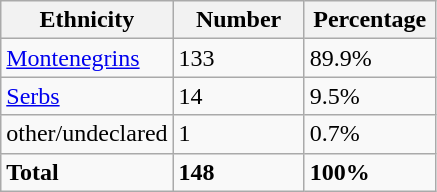<table class="wikitable">
<tr>
<th width="100px">Ethnicity</th>
<th width="80px">Number</th>
<th width="80px">Percentage</th>
</tr>
<tr>
<td><a href='#'>Montenegrins</a></td>
<td>133</td>
<td>89.9%</td>
</tr>
<tr>
<td><a href='#'>Serbs</a></td>
<td>14</td>
<td>9.5%</td>
</tr>
<tr>
<td>other/undeclared</td>
<td>1</td>
<td>0.7%</td>
</tr>
<tr>
<td><strong>Total</strong></td>
<td><strong>148</strong></td>
<td><strong>100%</strong></td>
</tr>
</table>
